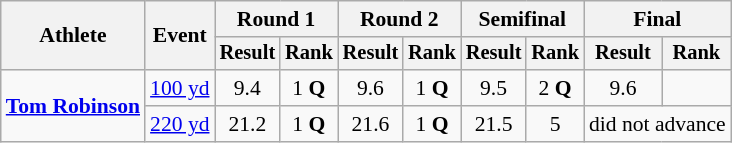<table class=wikitable style=font-size:90%>
<tr>
<th rowspan=2>Athlete</th>
<th rowspan=2>Event</th>
<th colspan=2>Round 1</th>
<th colspan=2>Round 2</th>
<th colspan=2>Semifinal</th>
<th colspan=2>Final</th>
</tr>
<tr style=font-size:95%>
<th>Result</th>
<th>Rank</th>
<th>Result</th>
<th>Rank</th>
<th>Result</th>
<th>Rank</th>
<th>Result</th>
<th>Rank</th>
</tr>
<tr align=center>
<td align=left rowspan=2><strong><a href='#'>Tom Robinson</a></strong></td>
<td align=left><a href='#'>100 yd</a></td>
<td>9.4</td>
<td>1 <strong>Q</strong></td>
<td>9.6</td>
<td>1 <strong>Q</strong></td>
<td>9.5</td>
<td>2 <strong>Q</strong></td>
<td>9.6</td>
<td></td>
</tr>
<tr align=center>
<td align=left><a href='#'>220 yd</a></td>
<td>21.2</td>
<td>1 <strong>Q</strong></td>
<td>21.6</td>
<td>1 <strong>Q</strong></td>
<td>21.5</td>
<td>5</td>
<td colspan=2>did not advance</td>
</tr>
</table>
